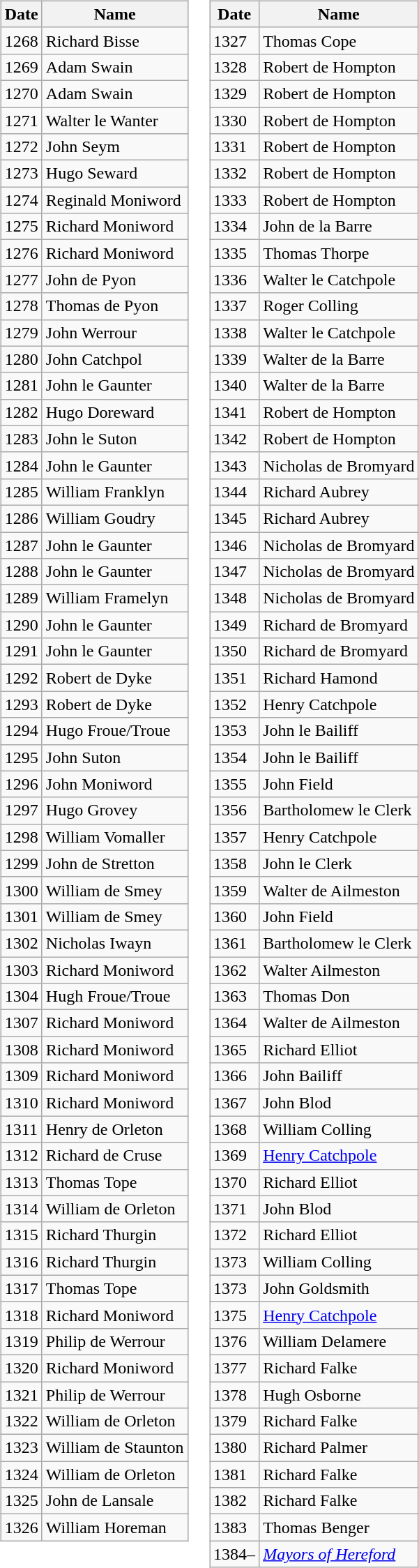<table>
<tr>
<td valign="top"><br><table Class="wikitable">
<tr>
<th>Date</th>
<th>Name</th>
</tr>
<tr>
<td>1268</td>
<td>Richard Bisse</td>
</tr>
<tr>
<td>1269</td>
<td>Adam Swain</td>
</tr>
<tr>
<td>1270</td>
<td>Adam Swain</td>
</tr>
<tr>
<td>1271</td>
<td>Walter le Wanter</td>
</tr>
<tr>
<td>1272</td>
<td>John Seym</td>
</tr>
<tr>
<td>1273</td>
<td>Hugo Seward</td>
</tr>
<tr>
<td>1274</td>
<td>Reginald Moniword</td>
</tr>
<tr>
<td>1275</td>
<td>Richard Moniword</td>
</tr>
<tr>
<td>1276</td>
<td>Richard Moniword</td>
</tr>
<tr>
<td>1277</td>
<td>John de Pyon</td>
</tr>
<tr>
<td>1278</td>
<td>Thomas de Pyon</td>
</tr>
<tr>
<td>1279</td>
<td>John Werrour</td>
</tr>
<tr>
<td>1280</td>
<td>John Catchpol</td>
</tr>
<tr>
<td>1281</td>
<td>John le Gaunter</td>
</tr>
<tr>
<td>1282</td>
<td>Hugo Doreward</td>
</tr>
<tr>
<td>1283</td>
<td>John le Suton</td>
</tr>
<tr>
<td>1284</td>
<td>John le Gaunter</td>
</tr>
<tr>
<td>1285</td>
<td>William Franklyn</td>
</tr>
<tr>
<td>1286</td>
<td>William Goudry</td>
</tr>
<tr>
<td>1287</td>
<td>John le Gaunter</td>
</tr>
<tr>
<td>1288</td>
<td>John le Gaunter</td>
</tr>
<tr>
<td>1289</td>
<td>William Framelyn</td>
</tr>
<tr>
<td>1290</td>
<td>John le Gaunter</td>
</tr>
<tr>
<td>1291</td>
<td>John le Gaunter</td>
</tr>
<tr>
<td>1292</td>
<td>Robert de Dyke</td>
</tr>
<tr>
<td>1293</td>
<td>Robert de Dyke</td>
</tr>
<tr>
<td>1294</td>
<td>Hugo Froue/Troue</td>
</tr>
<tr>
<td>1295</td>
<td>John Suton</td>
</tr>
<tr>
<td>1296</td>
<td>John Moniword</td>
</tr>
<tr>
<td>1297</td>
<td>Hugo Grovey</td>
</tr>
<tr>
<td>1298</td>
<td>William Vomaller</td>
</tr>
<tr>
<td>1299</td>
<td>John de Stretton</td>
</tr>
<tr>
<td>1300</td>
<td>William de Smey</td>
</tr>
<tr>
<td>1301</td>
<td>William de Smey</td>
</tr>
<tr>
<td>1302</td>
<td>Nicholas Iwayn</td>
</tr>
<tr>
<td>1303</td>
<td>Richard Moniword</td>
</tr>
<tr>
<td>1304</td>
<td>Hugh Froue/Troue</td>
</tr>
<tr>
<td>1307</td>
<td>Richard Moniword</td>
</tr>
<tr>
<td>1308</td>
<td>Richard Moniword</td>
</tr>
<tr>
<td>1309</td>
<td>Richard Moniword</td>
</tr>
<tr>
<td>1310</td>
<td>Richard Moniword</td>
</tr>
<tr>
<td>1311</td>
<td>Henry de Orleton</td>
</tr>
<tr>
<td>1312</td>
<td>Richard de Cruse</td>
</tr>
<tr>
<td>1313</td>
<td>Thomas Tope</td>
</tr>
<tr>
<td>1314</td>
<td>William de Orleton</td>
</tr>
<tr>
<td>1315</td>
<td>Richard Thurgin</td>
</tr>
<tr>
<td>1316</td>
<td>Richard Thurgin</td>
</tr>
<tr>
<td>1317</td>
<td>Thomas Tope</td>
</tr>
<tr>
<td>1318</td>
<td>Richard Moniword</td>
</tr>
<tr>
<td>1319</td>
<td>Philip de Werrour</td>
</tr>
<tr>
<td>1320</td>
<td>Richard Moniword</td>
</tr>
<tr>
<td>1321</td>
<td>Philip de Werrour</td>
</tr>
<tr>
<td>1322</td>
<td>William de Orleton</td>
</tr>
<tr>
<td>1323</td>
<td>William de Staunton</td>
</tr>
<tr>
<td>1324</td>
<td>William de Orleton</td>
</tr>
<tr>
<td>1325</td>
<td>John de Lansale</td>
</tr>
<tr>
<td>1326</td>
<td>William Horeman</td>
</tr>
</table>
</td>
<td valign="top"><br><table Class="wikitable">
<tr>
<th>Date</th>
<th>Name</th>
</tr>
<tr>
<td>1327</td>
<td>Thomas Cope</td>
</tr>
<tr>
<td>1328</td>
<td>Robert de Hompton</td>
</tr>
<tr>
<td>1329</td>
<td>Robert de Hompton</td>
</tr>
<tr>
<td>1330</td>
<td>Robert de Hompton</td>
</tr>
<tr>
<td>1331</td>
<td>Robert de Hompton</td>
</tr>
<tr>
<td>1332</td>
<td>Robert de Hompton</td>
</tr>
<tr>
<td>1333</td>
<td>Robert de Hompton</td>
</tr>
<tr>
<td>1334</td>
<td>John de la Barre</td>
</tr>
<tr>
<td>1335</td>
<td>Thomas Thorpe</td>
</tr>
<tr>
<td>1336</td>
<td>Walter le Catchpole</td>
</tr>
<tr>
<td>1337</td>
<td>Roger Colling</td>
</tr>
<tr>
<td>1338</td>
<td>Walter le Catchpole</td>
</tr>
<tr>
<td>1339</td>
<td>Walter de la Barre</td>
</tr>
<tr>
<td>1340</td>
<td>Walter de la Barre</td>
</tr>
<tr>
<td>1341</td>
<td>Robert de Hompton</td>
</tr>
<tr>
<td>1342</td>
<td>Robert de Hompton</td>
</tr>
<tr>
<td>1343</td>
<td>Nicholas de Bromyard</td>
</tr>
<tr>
<td>1344</td>
<td>Richard Aubrey</td>
</tr>
<tr>
<td>1345</td>
<td>Richard Aubrey</td>
</tr>
<tr>
<td>1346</td>
<td>Nicholas de Bromyard</td>
</tr>
<tr>
<td>1347</td>
<td>Nicholas de Bromyard</td>
</tr>
<tr>
<td>1348</td>
<td>Nicholas de Bromyard</td>
</tr>
<tr>
<td>1349</td>
<td>Richard de Bromyard</td>
</tr>
<tr>
<td>1350</td>
<td>Richard de Bromyard</td>
</tr>
<tr>
<td>1351</td>
<td>Richard Hamond</td>
</tr>
<tr>
<td>1352</td>
<td>Henry Catchpole</td>
</tr>
<tr>
<td>1353</td>
<td>John le Bailiff</td>
</tr>
<tr>
<td>1354</td>
<td>John le Bailiff</td>
</tr>
<tr>
<td>1355</td>
<td>John Field</td>
</tr>
<tr>
<td>1356</td>
<td>Bartholomew le Clerk</td>
</tr>
<tr>
<td>1357</td>
<td>Henry Catchpole</td>
</tr>
<tr>
<td>1358</td>
<td>John le Clerk</td>
</tr>
<tr>
<td>1359</td>
<td>Walter de Ailmeston</td>
</tr>
<tr>
<td>1360</td>
<td>John Field</td>
</tr>
<tr>
<td>1361</td>
<td>Bartholomew le Clerk</td>
</tr>
<tr>
<td>1362</td>
<td>Walter Ailmeston</td>
</tr>
<tr>
<td>1363</td>
<td>Thomas Don</td>
</tr>
<tr>
<td>1364</td>
<td>Walter de Ailmeston</td>
</tr>
<tr>
<td>1365</td>
<td>Richard Elliot</td>
</tr>
<tr>
<td>1366</td>
<td>John Bailiff</td>
</tr>
<tr>
<td>1367</td>
<td>John Blod</td>
</tr>
<tr>
<td>1368</td>
<td>William Colling</td>
</tr>
<tr>
<td>1369</td>
<td><a href='#'>Henry Catchpole</a></td>
</tr>
<tr>
<td>1370</td>
<td>Richard Elliot</td>
</tr>
<tr>
<td>1371</td>
<td>John Blod</td>
</tr>
<tr>
<td>1372</td>
<td>Richard Elliot</td>
</tr>
<tr>
<td>1373</td>
<td>William Colling</td>
</tr>
<tr>
<td>1373</td>
<td>John Goldsmith</td>
</tr>
<tr>
<td>1375</td>
<td><a href='#'>Henry Catchpole</a></td>
</tr>
<tr>
<td>1376</td>
<td>William Delamere</td>
</tr>
<tr>
<td>1377</td>
<td>Richard Falke</td>
</tr>
<tr>
<td>1378</td>
<td>Hugh Osborne</td>
</tr>
<tr>
<td>1379</td>
<td>Richard Falke</td>
</tr>
<tr>
<td>1380</td>
<td>Richard Palmer</td>
</tr>
<tr>
<td>1381</td>
<td>Richard Falke</td>
</tr>
<tr>
<td>1382</td>
<td>Richard Falke</td>
</tr>
<tr>
<td>1383</td>
<td>Thomas Benger</td>
</tr>
<tr>
<td>1384–</td>
<td><a href='#'><em>Mayors of Hereford</em></a></td>
</tr>
</table>
</td>
</tr>
</table>
